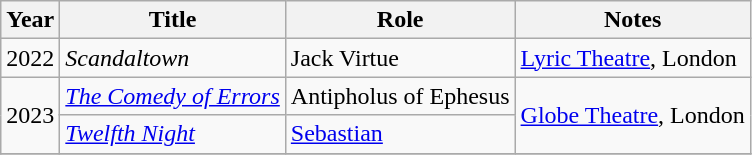<table class="wikitable sortable">
<tr>
<th>Year</th>
<th>Title</th>
<th>Role</th>
<th class="unsortable">Notes</th>
</tr>
<tr>
<td>2022</td>
<td><em>Scandaltown</em></td>
<td>Jack Virtue</td>
<td><a href='#'>Lyric Theatre</a>, London</td>
</tr>
<tr>
<td rowspan="2">2023</td>
<td><em><a href='#'>The Comedy of Errors</a></em></td>
<td>Antipholus of Ephesus</td>
<td rowspan="2"><a href='#'>Globe Theatre</a>, London</td>
</tr>
<tr>
<td><em><a href='#'>Twelfth Night</a></em></td>
<td><a href='#'>Sebastian</a></td>
</tr>
<tr>
</tr>
</table>
